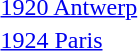<table>
<tr>
<td><a href='#'>1920 Antwerp</a><br></td>
<td></td>
<td></td>
<td></td>
</tr>
<tr>
<td><a href='#'>1924 Paris</a><br></td>
<td></td>
<td></td>
<td></td>
</tr>
</table>
